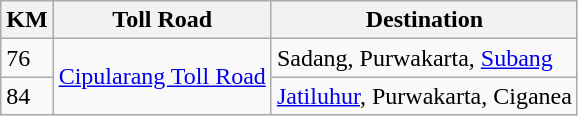<table class="wikitable">
<tr>
<th>KM</th>
<th>Toll Road</th>
<th>Destination</th>
</tr>
<tr>
<td>76</td>
<td rowspan="2"><a href='#'>Cipularang Toll Road</a></td>
<td>Sadang, Purwakarta, <a href='#'>Subang</a></td>
</tr>
<tr>
<td>84</td>
<td><a href='#'>Jatiluhur</a>, Purwakarta, Ciganea</td>
</tr>
</table>
